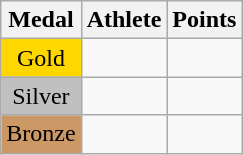<table class="wikitable">
<tr>
<th>Medal</th>
<th>Athlete</th>
<th>Points</th>
</tr>
<tr>
<td style="text-align:center;background-color:gold;">Gold</td>
<td></td>
<td></td>
</tr>
<tr>
<td style="text-align:center;background-color:silver;">Silver</td>
<td></td>
<td></td>
</tr>
<tr>
<td style="text-align:center;background-color:#CC9966;">Bronze</td>
<td></td>
<td></td>
</tr>
</table>
